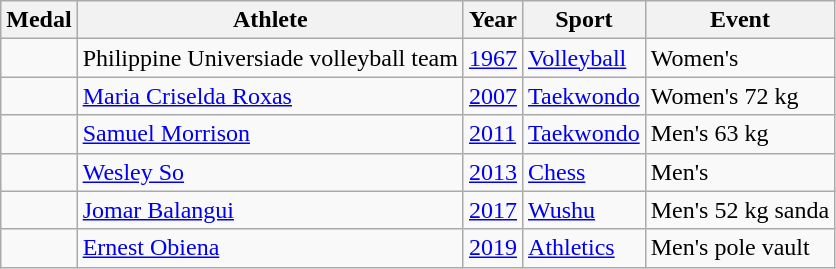<table class="wikitable">
<tr>
<th>Medal</th>
<th>Athlete</th>
<th>Year</th>
<th>Sport</th>
<th>Event</th>
</tr>
<tr>
<td></td>
<td>Philippine Universiade volleyball team</td>
<td><a href='#'>1967</a></td>
<td><a href='#'>Volleyball</a></td>
<td>Women's</td>
</tr>
<tr>
<td></td>
<td><a href='#'>Maria Criselda Roxas</a></td>
<td><a href='#'>2007</a></td>
<td><a href='#'>Taekwondo</a></td>
<td>Women's 72 kg</td>
</tr>
<tr>
<td></td>
<td><a href='#'>Samuel Morrison</a></td>
<td><a href='#'>2011</a></td>
<td><a href='#'>Taekwondo</a></td>
<td>Men's 63 kg</td>
</tr>
<tr>
<td></td>
<td><a href='#'>Wesley So</a></td>
<td><a href='#'>2013</a></td>
<td><a href='#'>Chess</a></td>
<td>Men's</td>
</tr>
<tr>
<td></td>
<td><a href='#'>Jomar Balangui</a></td>
<td><a href='#'>2017</a></td>
<td><a href='#'>Wushu</a></td>
<td>Men's 52 kg sanda</td>
</tr>
<tr>
<td></td>
<td><a href='#'>Ernest Obiena</a></td>
<td><a href='#'>2019</a></td>
<td><a href='#'>Athletics</a></td>
<td>Men's pole vault</td>
</tr>
</table>
